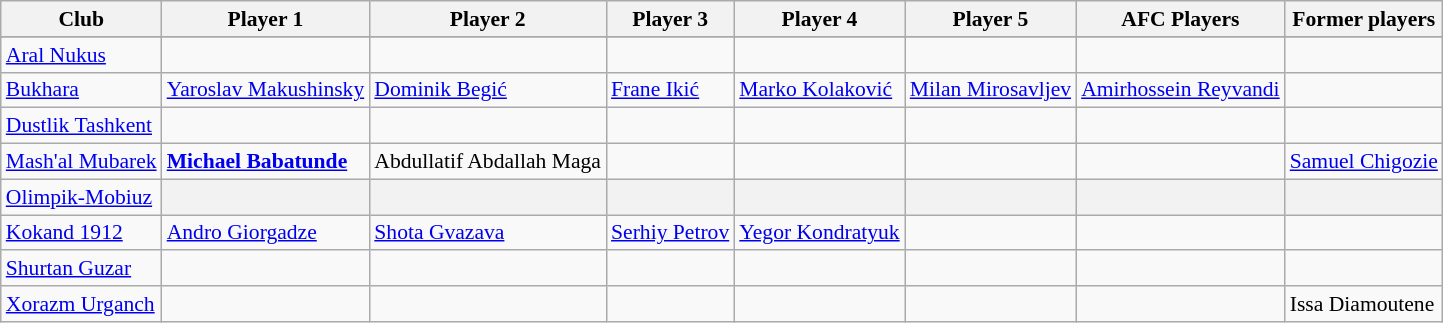<table class="wikitable" style="font-size:90%;">
<tr>
<th>Club</th>
<th>Player 1</th>
<th>Player 2</th>
<th>Player 3</th>
<th>Player 4</th>
<th>Player 5</th>
<th>AFC Players</th>
<th>Former players</th>
</tr>
<tr>
</tr>
<tr>
<td><a href='#'>Aral Nukus</a></td>
<td></td>
<td></td>
<td></td>
<td></td>
<td></td>
<td></td>
<td></td>
</tr>
<tr>
<td><a href='#'>Bukhara</a></td>
<td> <a href='#'>Yaroslav Makushinsky</a></td>
<td> <a href='#'>Dominik Begić</a></td>
<td> <a href='#'>Frane Ikić</a></td>
<td> <a href='#'>Marko Kolaković</a></td>
<td> <a href='#'>Milan Mirosavljev</a></td>
<td> <a href='#'>Amirhossein Reyvandi</a></td>
<td></td>
</tr>
<tr>
<td><a href='#'>Dustlik Tashkent</a></td>
<td></td>
<td></td>
<td></td>
<td></td>
<td></td>
<td></td>
<td></td>
</tr>
<tr>
<td><a href='#'>Mash'al Mubarek</a></td>
<td> <strong><a href='#'>Michael Babatunde</a></strong></td>
<td> Abdullatif Abdallah Maga</td>
<td></td>
<td></td>
<td></td>
<td></td>
<td> <a href='#'>Samuel Chigozie</a></td>
</tr>
<tr>
<td><a href='#'>Olimpik-Mobiuz</a></td>
<th></th>
<th></th>
<th></th>
<th></th>
<th></th>
<th></th>
<th></th>
</tr>
<tr>
<td><a href='#'>Kokand 1912</a></td>
<td> <a href='#'>Andro Giorgadze</a></td>
<td> <a href='#'>Shota Gvazava</a></td>
<td> <a href='#'>Serhiy Petrov</a></td>
<td> <a href='#'>Yegor Kondratyuk</a></td>
<td></td>
<td></td>
<td></td>
</tr>
<tr>
<td><a href='#'>Shurtan Guzar</a></td>
<td></td>
<td></td>
<td></td>
<td></td>
<td></td>
<td></td>
<td></td>
</tr>
<tr>
<td><a href='#'>Xorazm Urganch</a></td>
<td></td>
<td></td>
<td></td>
<td></td>
<td></td>
<td></td>
<td> Issa Diamoutene</td>
</tr>
</table>
